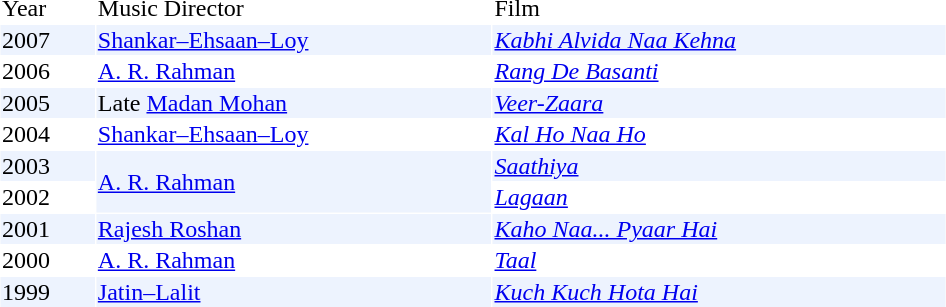<table width="50%" border="0" cellpadding="1" cellspacing="1">
<tr>
<td>Year</td>
<td>Music Director</td>
<td>Film</td>
</tr>
<tr bgcolor="#edf3fe">
<td>2007</td>
<td><a href='#'>Shankar–Ehsaan–Loy</a></td>
<td><em><a href='#'>Kabhi Alvida Naa Kehna</a></em></td>
</tr>
<tr>
<td>2006</td>
<td><a href='#'>A. R. Rahman</a></td>
<td><em><a href='#'>Rang De Basanti</a></em></td>
</tr>
<tr bgcolor="#edf3fe">
<td>2005</td>
<td>Late <a href='#'>Madan Mohan</a></td>
<td><em><a href='#'>Veer-Zaara</a></em></td>
</tr>
<tr>
<td>2004</td>
<td><a href='#'>Shankar–Ehsaan–Loy</a></td>
<td><em><a href='#'>Kal Ho Naa Ho</a></em></td>
</tr>
<tr bgcolor="#edf3fe">
<td>2003</td>
<td rowspan="2"><a href='#'>A. R. Rahman</a></td>
<td><em><a href='#'>Saathiya</a></em></td>
</tr>
<tr>
<td>2002</td>
<td><em><a href='#'>Lagaan</a></em></td>
</tr>
<tr bgcolor="#edf3fe">
<td>2001</td>
<td><a href='#'>Rajesh Roshan</a></td>
<td><em><a href='#'>Kaho Naa... Pyaar Hai</a></em></td>
</tr>
<tr>
<td>2000</td>
<td><a href='#'>A. R. Rahman</a></td>
<td><em><a href='#'>Taal</a></em></td>
</tr>
<tr bgcolor="#edf3fe">
<td>1999</td>
<td><a href='#'>Jatin–Lalit</a></td>
<td><em><a href='#'>Kuch Kuch Hota Hai</a></em></td>
</tr>
</table>
